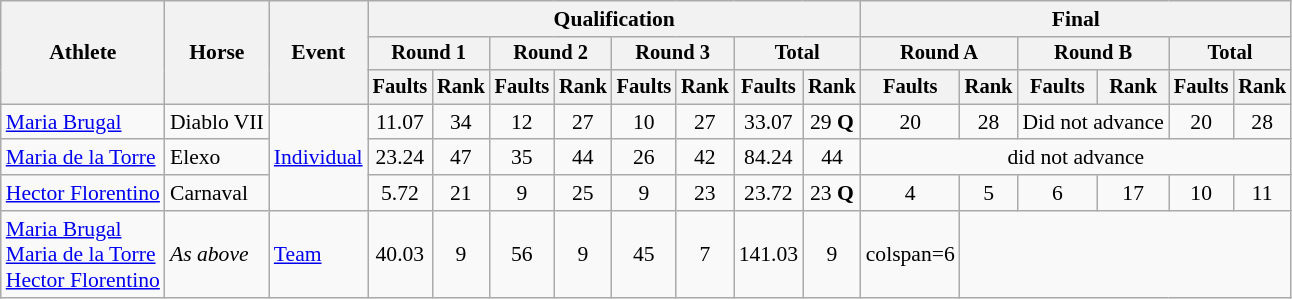<table class=wikitable style=font-size:90%;text-align:center>
<tr>
<th rowspan=3>Athlete</th>
<th rowspan=3>Horse</th>
<th rowspan=3>Event</th>
<th colspan=8>Qualification</th>
<th colspan=6>Final</th>
</tr>
<tr style=font-size:95%>
<th colspan=2>Round 1</th>
<th colspan=2>Round 2</th>
<th colspan=2>Round 3</th>
<th colspan=2>Total</th>
<th colspan=2>Round A</th>
<th colspan=2>Round B</th>
<th colspan=2>Total</th>
</tr>
<tr style=font-size:95%>
<th>Faults</th>
<th>Rank</th>
<th>Faults</th>
<th>Rank</th>
<th>Faults</th>
<th>Rank</th>
<th>Faults</th>
<th>Rank</th>
<th>Faults</th>
<th>Rank</th>
<th>Faults</th>
<th>Rank</th>
<th>Faults</th>
<th>Rank</th>
</tr>
<tr>
<td align=left><a href='#'>Maria Brugal</a></td>
<td align=left>Diablo VII</td>
<td align=left rowspan=3><a href='#'>Individual</a></td>
<td>11.07</td>
<td>34</td>
<td>12</td>
<td>27</td>
<td>10</td>
<td>27</td>
<td>33.07</td>
<td>29 <strong>Q</strong></td>
<td>20</td>
<td>28</td>
<td colspan=2>Did not advance</td>
<td>20</td>
<td>28</td>
</tr>
<tr>
<td align=left><a href='#'>Maria de la Torre</a></td>
<td align=left>Elexo</td>
<td>23.24</td>
<td>47</td>
<td>35</td>
<td>44</td>
<td>26</td>
<td>42</td>
<td>84.24</td>
<td>44</td>
<td colspan=6>did not advance</td>
</tr>
<tr>
<td align=left><a href='#'>Hector Florentino</a></td>
<td align=left>Carnaval</td>
<td>5.72</td>
<td>21</td>
<td>9</td>
<td>25</td>
<td>9</td>
<td>23</td>
<td>23.72</td>
<td>23 <strong>Q</strong></td>
<td>4</td>
<td>5</td>
<td>6</td>
<td>17</td>
<td>10</td>
<td>11</td>
</tr>
<tr>
<td align=left><a href='#'>Maria Brugal</a><br><a href='#'>Maria de la Torre</a><br><a href='#'>Hector Florentino</a></td>
<td align=left><em>As above</em></td>
<td align=left><a href='#'>Team</a></td>
<td>40.03</td>
<td>9</td>
<td>56</td>
<td>9</td>
<td>45</td>
<td>7</td>
<td>141.03</td>
<td>9</td>
<td>colspan=6 </td>
</tr>
</table>
